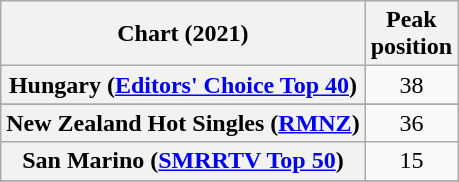<table class="wikitable sortable plainrowheaders" style="text-align:center">
<tr>
<th scope="col">Chart (2021)</th>
<th scope="col">Peak<br>position</th>
</tr>
<tr>
<th scope="row">Hungary (<a href='#'>Editors' Choice Top 40</a>)</th>
<td>38</td>
</tr>
<tr>
</tr>
<tr>
<th scope="row">New Zealand Hot Singles (<a href='#'>RMNZ</a>)</th>
<td>36</td>
</tr>
<tr>
<th scope="row">San Marino (<a href='#'>SMRRTV Top 50</a>)</th>
<td>15</td>
</tr>
<tr>
</tr>
<tr>
</tr>
<tr>
</tr>
<tr>
</tr>
</table>
